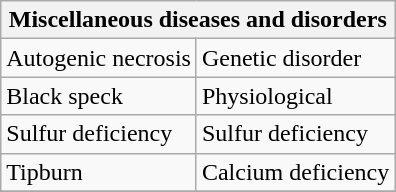<table class="wikitable" style="clear:left">
<tr>
<th colspan=2><strong>Miscellaneous diseases and disorders</strong><br></th>
</tr>
<tr>
<td>Autogenic necrosis</td>
<td>Genetic disorder</td>
</tr>
<tr>
<td>Black speck</td>
<td>Physiological</td>
</tr>
<tr>
<td>Sulfur deficiency</td>
<td>Sulfur deficiency</td>
</tr>
<tr>
<td>Tipburn</td>
<td>Calcium deficiency</td>
</tr>
<tr>
</tr>
</table>
